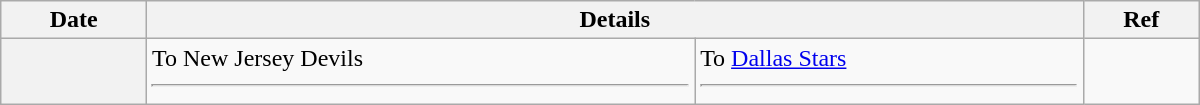<table class="wikitable plainrowheaders" style="width: 50em;">
<tr>
<th scope="col">Date</th>
<th scope="col" colspan="2">Details</th>
<th scope="col">Ref</th>
</tr>
<tr>
<th scope="row"></th>
<td valign="top">To New Jersey Devils <hr></td>
<td valign="top">To <a href='#'>Dallas Stars</a><hr></td>
<td></td>
</tr>
</table>
